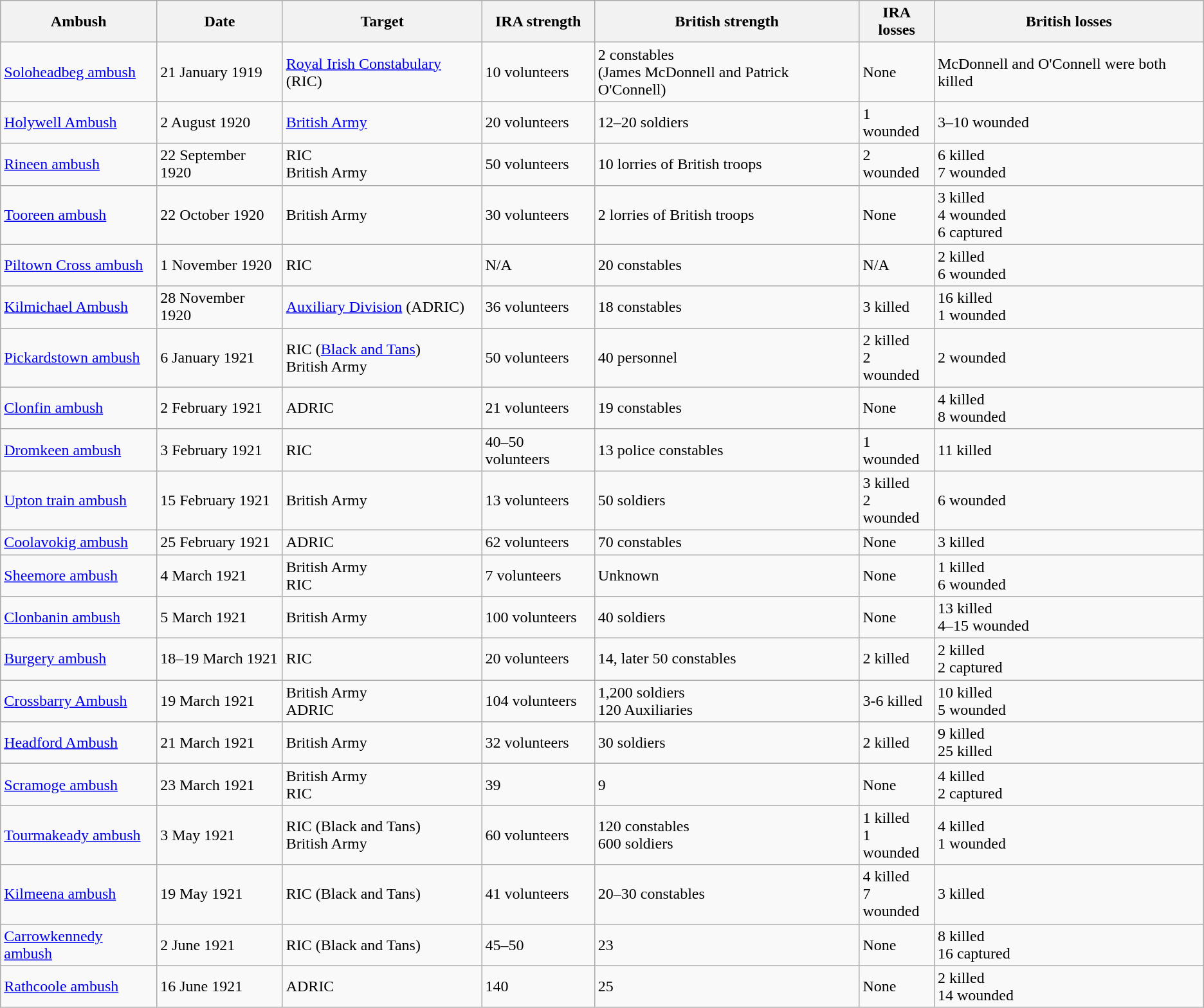<table class="wikitable">
<tr>
<th>Ambush</th>
<th>Date</th>
<th>Target</th>
<th>IRA strength</th>
<th>British strength</th>
<th>IRA losses</th>
<th>British losses</th>
</tr>
<tr>
<td><a href='#'>Soloheadbeg ambush</a></td>
<td>21 January 1919</td>
<td><a href='#'>Royal Irish Constabulary</a> (RIC)</td>
<td>10 volunteers</td>
<td>2 constables<br>(James McDonnell and Patrick O'Connell)</td>
<td>None</td>
<td>McDonnell and O'Connell were both killed</td>
</tr>
<tr>
<td><a href='#'>Holywell Ambush</a></td>
<td>2 August 1920</td>
<td><a href='#'>British Army</a></td>
<td>20 volunteers</td>
<td>12–20 soldiers</td>
<td>1 wounded</td>
<td>3–10 wounded</td>
</tr>
<tr>
<td><a href='#'>Rineen ambush</a></td>
<td>22 September 1920</td>
<td>RIC<br>British Army</td>
<td>50 volunteers</td>
<td>10 lorries of British troops</td>
<td>2 wounded</td>
<td>6 killed<br>7 wounded</td>
</tr>
<tr>
<td><a href='#'>Tooreen ambush</a></td>
<td>22 October 1920</td>
<td>British Army</td>
<td>30 volunteers</td>
<td>2 lorries of British troops</td>
<td>None</td>
<td>3 killed<br>4 wounded<br>6 captured</td>
</tr>
<tr>
<td><a href='#'>Piltown Cross ambush</a></td>
<td>1 November 1920</td>
<td>RIC</td>
<td>N/A</td>
<td>20 constables</td>
<td>N/A</td>
<td>2 killed<br>6 wounded</td>
</tr>
<tr>
<td><a href='#'>Kilmichael Ambush</a></td>
<td>28 November 1920</td>
<td><a href='#'>Auxiliary Division</a> (ADRIC)</td>
<td>36 volunteers</td>
<td>18 constables</td>
<td>3 killed</td>
<td>16 killed<br>1 wounded</td>
</tr>
<tr>
<td><a href='#'>Pickardstown ambush</a></td>
<td>6 January 1921</td>
<td>RIC (<a href='#'>Black and Tans</a>)<br>British Army</td>
<td>50 volunteers</td>
<td>40 personnel</td>
<td>2 killed<br>2 wounded</td>
<td>2 wounded</td>
</tr>
<tr>
<td><a href='#'>Clonfin ambush</a></td>
<td>2 February 1921</td>
<td>ADRIC</td>
<td>21 volunteers</td>
<td>19 constables</td>
<td>None</td>
<td>4 killed<br>8 wounded</td>
</tr>
<tr>
<td><a href='#'>Dromkeen ambush</a></td>
<td>3 February 1921</td>
<td>RIC</td>
<td>40–50 volunteers</td>
<td>13 police constables</td>
<td>1 wounded</td>
<td>11 killed</td>
</tr>
<tr>
<td><a href='#'>Upton train ambush</a></td>
<td>15 February 1921</td>
<td>British Army</td>
<td>13 volunteers</td>
<td>50 soldiers</td>
<td>3 killed<br>2 wounded</td>
<td>6 wounded</td>
</tr>
<tr>
<td><a href='#'>Coolavokig ambush</a></td>
<td>25 February 1921</td>
<td>ADRIC</td>
<td>62 volunteers</td>
<td>70 constables</td>
<td>None</td>
<td>3 killed</td>
</tr>
<tr>
<td><a href='#'>Sheemore ambush</a></td>
<td>4 March 1921</td>
<td>British Army<br>RIC</td>
<td>7 volunteers</td>
<td>Unknown</td>
<td>None</td>
<td>1 killed<br>6 wounded</td>
</tr>
<tr>
<td><a href='#'>Clonbanin ambush</a></td>
<td>5 March 1921</td>
<td>British Army</td>
<td>100 volunteers</td>
<td>40 soldiers</td>
<td>None</td>
<td>13 killed<br>4–15 wounded</td>
</tr>
<tr>
<td><a href='#'>Burgery ambush</a></td>
<td>18–19 March 1921</td>
<td>RIC</td>
<td>20 volunteers</td>
<td>14, later 50 constables</td>
<td>2 killed</td>
<td>2 killed<br>2 captured</td>
</tr>
<tr>
<td><a href='#'>Crossbarry Ambush</a></td>
<td>19 March 1921</td>
<td>British Army<br>ADRIC</td>
<td>104 volunteers</td>
<td>1,200 soldiers<br>120 Auxiliaries</td>
<td>3-6 killed</td>
<td>10 killed<br>5 wounded</td>
</tr>
<tr>
<td><a href='#'>Headford Ambush</a></td>
<td>21 March 1921</td>
<td>British Army</td>
<td>32 volunteers</td>
<td>30 soldiers</td>
<td>2 killed</td>
<td>9 killed <br>25 killed </td>
</tr>
<tr>
<td><a href='#'>Scramoge ambush</a></td>
<td>23 March 1921</td>
<td>British Army<br>RIC</td>
<td>39</td>
<td>9</td>
<td>None</td>
<td>4 killed<br>2 captured </td>
</tr>
<tr>
<td><a href='#'>Tourmakeady ambush</a></td>
<td>3 May 1921</td>
<td>RIC (Black and Tans)<br>British Army</td>
<td>60 volunteers</td>
<td>120 constables<br>600 soldiers</td>
<td>1 killed<br>1 wounded</td>
<td>4 killed<br>1 wounded</td>
</tr>
<tr>
<td><a href='#'>Kilmeena ambush</a></td>
<td>19 May 1921</td>
<td>RIC (Black and Tans)</td>
<td>41 volunteers</td>
<td>20–30 constables</td>
<td>4 killed<br>7 wounded</td>
<td>3 killed</td>
</tr>
<tr>
<td><a href='#'>Carrowkennedy ambush</a></td>
<td>2 June 1921</td>
<td>RIC (Black and Tans)</td>
<td>45–50</td>
<td>23</td>
<td>None</td>
<td>8  killed<br>16 captured</td>
</tr>
<tr>
<td><a href='#'>Rathcoole ambush</a></td>
<td>16 June 1921</td>
<td>ADRIC</td>
<td>140</td>
<td>25</td>
<td>None</td>
<td>2 killed<br>14 wounded</td>
</tr>
</table>
